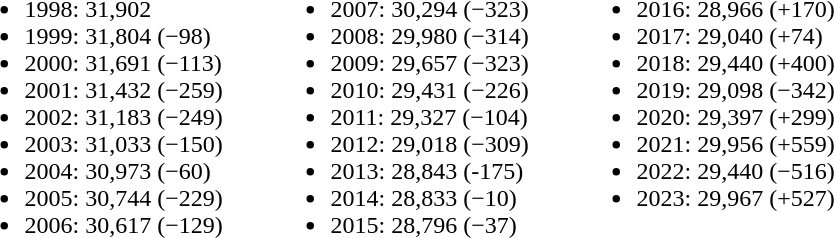<table>
<tr>
<td style="vertical-align:top; width:200px;"><br><ul><li>1998: 31,902</li><li>1999: 31,804 (−98)</li><li>2000: 31,691 (−113)</li><li>2001: 31,432 (−259)</li><li>2002: 31,183 (−249)</li><li>2003: 31,033 (−150)</li><li>2004: 30,973 (−60)</li><li>2005: 30,744 (−229)</li><li>2006: 30,617 (−129)</li></ul></td>
<td style="vertical-align:top; width:200px;"><br><ul><li>2007: 30,294 (−323)</li><li>2008: 29,980 (−314)</li><li>2009: 29,657 (−323)</li><li>2010: 29,431 (−226)</li><li>2011: 29,327 (−104)</li><li>2012: 29,018 (−309)</li><li>2013: 28,843 (-175)</li><li>2014: 28,833 (−10)</li><li>2015: 28,796 (−37)</li></ul></td>
<td style="vertical-align:top; width:200px;"><br><ul><li>2016: 28,966 (+170)</li><li>2017: 29,040 (+74)</li><li>2018: 29,440 (+400)</li><li>2019: 29,098 (−342)</li><li>2020: 29,397 (+299)</li><li>2021: 29,956 (+559)</li><li>2022: 29,440 (−516)</li><li>2023: 29,967 (+527)</li></ul></td>
</tr>
</table>
